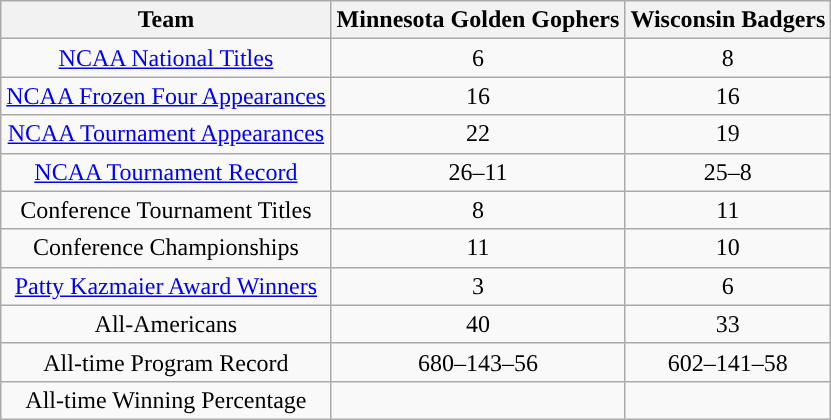<table class="wikitable" style="text-align:center;">
<tr>
<th>Team</th>
<th>Minnesota Golden Gophers</th>
<th>Wisconsin Badgers</th>
</tr>
<tr>
<td><a href='#'>NCAA National Titles</a></td>
<td>6</td>
<td>8</td>
</tr>
<tr>
<td><a href='#'>NCAA Frozen Four Appearances</a></td>
<td>16</td>
<td>16</td>
</tr>
<tr>
<td><a href='#'>NCAA Tournament Appearances</a></td>
<td>22</td>
<td>19</td>
</tr>
<tr>
<td><a href='#'>NCAA Tournament Record</a></td>
<td>26–11</td>
<td>25–8</td>
</tr>
<tr>
<td>Conference Tournament Titles</td>
<td>8</td>
<td>11</td>
</tr>
<tr>
<td>Conference Championships</td>
<td>11</td>
<td>10</td>
</tr>
<tr>
<td><a href='#'>Patty Kazmaier Award Winners</a></td>
<td>3</td>
<td>6</td>
</tr>
<tr>
<td>All-Americans</td>
<td>40</td>
<td>33</td>
</tr>
<tr>
<td>All-time Program Record</td>
<td>680–143–56</td>
<td>602–141–58</td>
</tr>
<tr>
<td>All-time Winning Percentage</td>
<td></td>
<td></td>
</tr>
</table>
